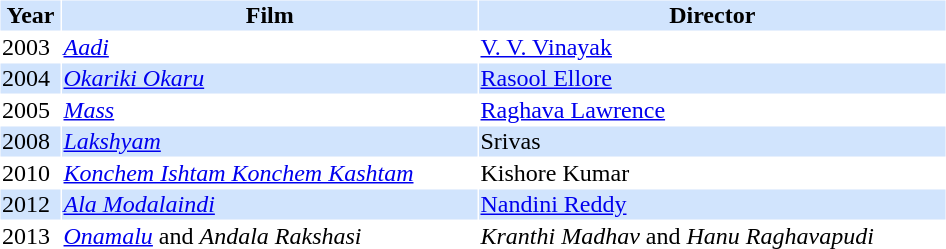<table cellspacing="1" cellpadding="1" border="0" style="width:50%;">
<tr style="background:#d1e4fd;">
<th>Year</th>
<th>Film</th>
<th>Director</th>
</tr>
<tr>
<td>2003</td>
<td><em><a href='#'>Aadi</a></em></td>
<td><a href='#'>V. V. Vinayak</a></td>
</tr>
<tr style="background:#d1e4fd;">
<td>2004</td>
<td><em><a href='#'>Okariki Okaru</a></em></td>
<td><a href='#'>Rasool Ellore</a></td>
</tr>
<tr>
<td>2005</td>
<td><em><a href='#'>Mass</a></em></td>
<td><a href='#'>Raghava Lawrence</a></td>
</tr>
<tr style="background:#d1e4fd;">
<td>2008</td>
<td><em><a href='#'>Lakshyam</a></em></td>
<td>Srivas</td>
</tr>
<tr>
<td>2010</td>
<td><em><a href='#'>Konchem Ishtam Konchem Kashtam</a></em></td>
<td>Kishore Kumar</td>
</tr>
<tr style="background:#d1e4fd;">
<td>2012</td>
<td><em><a href='#'>Ala Modalaindi</a></em></td>
<td><a href='#'>Nandini Reddy</a></td>
</tr>
<tr>
<td>2013</td>
<td><em><a href='#'>Onamalu</a></em> and <em>Andala Rakshasi</em></td>
<td><em>Kranthi Madhav</em> and <em>Hanu Raghavapudi</em></td>
</tr>
</table>
